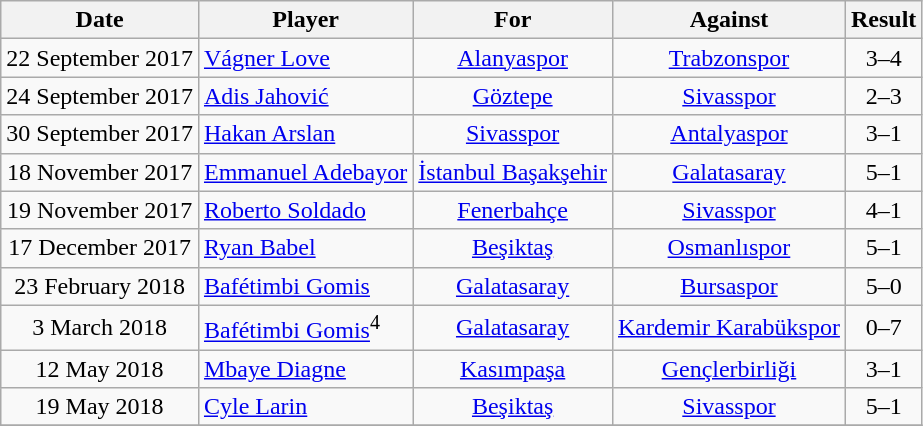<table class="wikitable sortable">
<tr>
<th>Date</th>
<th>Player</th>
<th>For</th>
<th>Against</th>
<th style="text-align:center">Result</th>
</tr>
<tr>
<td align=center>22 September 2017</td>
<td> <a href='#'>Vágner Love</a></td>
<td align=center><a href='#'>Alanyaspor</a></td>
<td align=center><a href='#'>Trabzonspor</a></td>
<td align=center>3–4</td>
</tr>
<tr>
<td align=center>24 September 2017</td>
<td> <a href='#'>Adis Jahović</a></td>
<td align=center><a href='#'>Göztepe</a></td>
<td align=center><a href='#'>Sivasspor</a></td>
<td align=center>2–3</td>
</tr>
<tr>
<td align=center>30 September 2017</td>
<td> <a href='#'>Hakan Arslan</a></td>
<td align=center><a href='#'>Sivasspor</a></td>
<td align=center><a href='#'>Antalyaspor</a></td>
<td align=center>3–1</td>
</tr>
<tr>
<td align=center>18 November 2017</td>
<td> <a href='#'>Emmanuel Adebayor</a></td>
<td align=center><a href='#'>İstanbul Başakşehir</a></td>
<td align=center><a href='#'>Galatasaray</a></td>
<td align=center>5–1</td>
</tr>
<tr>
<td align=center>19 November 2017</td>
<td> <a href='#'>Roberto Soldado</a></td>
<td align=center><a href='#'>Fenerbahçe</a></td>
<td align=center><a href='#'>Sivasspor</a></td>
<td align=center>4–1</td>
</tr>
<tr>
<td align=center>17 December 2017</td>
<td> <a href='#'>Ryan Babel</a></td>
<td align=center><a href='#'>Beşiktaş</a></td>
<td align=center><a href='#'>Osmanlıspor</a></td>
<td align=center>5–1</td>
</tr>
<tr>
<td align=center>23 February 2018</td>
<td> <a href='#'>Bafétimbi Gomis</a></td>
<td align=center><a href='#'>Galatasaray</a></td>
<td align=center><a href='#'>Bursaspor</a></td>
<td align=center>5–0</td>
</tr>
<tr>
<td align=center>3 March 2018</td>
<td> <a href='#'>Bafétimbi Gomis</a><sup>4</sup></td>
<td align=center><a href='#'>Galatasaray</a></td>
<td align=center><a href='#'>Kardemir Karabükspor</a></td>
<td align=center>0–7</td>
</tr>
<tr>
<td align=center>12 May 2018</td>
<td> <a href='#'>Mbaye Diagne</a></td>
<td align=center><a href='#'>Kasımpaşa</a></td>
<td align=center><a href='#'>Gençlerbirliği</a></td>
<td align=center>3–1</td>
</tr>
<tr>
<td align=center>19 May 2018</td>
<td> <a href='#'>Cyle Larin</a></td>
<td align=center><a href='#'>Beşiktaş</a></td>
<td align=center><a href='#'>Sivasspor</a></td>
<td align=center>5–1</td>
</tr>
<tr>
</tr>
</table>
